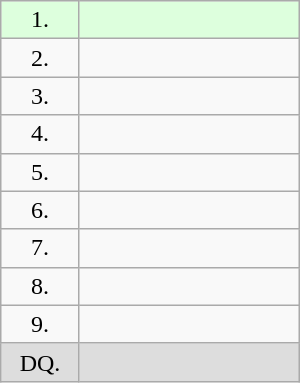<table class="wikitable" style="text-align:center; width:200px;">
<tr style="background:#dfd;">
<td style="width:45px;">1.</td>
<td style="padding-left:4px; text-align:left;"></td>
</tr>
<tr>
<td>2.</td>
<td style="padding-left:4px; text-align:left;"></td>
</tr>
<tr>
<td>3.</td>
<td style="padding-left:4px; text-align:left;"></td>
</tr>
<tr>
<td>4.</td>
<td style="padding-left:4px; text-align:left;"></td>
</tr>
<tr>
<td>5.</td>
<td style="padding-left:4px; text-align:left;"></td>
</tr>
<tr>
<td>6.</td>
<td style="padding-left:4px; text-align:left;"></td>
</tr>
<tr>
<td>7.</td>
<td style="padding-left:4px; text-align:left;"></td>
</tr>
<tr>
<td>8.</td>
<td style="padding-left:4px; text-align:left;"></td>
</tr>
<tr>
<td>9.</td>
<td style="padding-left:4px; text-align:left;"></td>
</tr>
<tr style="background:#ddd;">
<td>DQ.</td>
<td style="padding-left:4px; text-align:left;"></td>
</tr>
</table>
